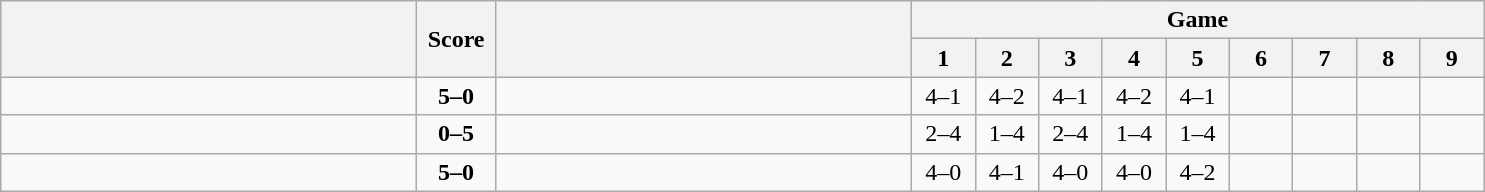<table class="wikitable" style="text-align: center;">
<tr>
<th rowspan=2 align="right" width="270"></th>
<th rowspan=2 width="45">Score</th>
<th rowspan=2 align="left" width="270"></th>
<th colspan=9>Game</th>
</tr>
<tr>
<th width="35">1</th>
<th width="35">2</th>
<th width="35">3</th>
<th width="35">4</th>
<th width="35">5</th>
<th width="35">6</th>
<th width="35">7</th>
<th width="35">8</th>
<th width="35">9</th>
</tr>
<tr>
<td align=left><strong><br></strong></td>
<td align=center><strong>5–0</strong></td>
<td align=left><br></td>
<td>4–1</td>
<td>4–2</td>
<td>4–1</td>
<td>4–2</td>
<td>4–1</td>
<td></td>
<td></td>
<td></td>
<td></td>
</tr>
<tr>
<td align=left><br></td>
<td align=center><strong>0–5</strong></td>
<td align=left><strong><br></strong></td>
<td>2–4</td>
<td>1–4</td>
<td>2–4</td>
<td>1–4</td>
<td>1–4</td>
<td></td>
<td></td>
<td></td>
<td></td>
</tr>
<tr>
<td align=left><strong><br></strong></td>
<td align=center><strong>5–0</strong></td>
<td align=left><br></td>
<td>4–0</td>
<td>4–1</td>
<td>4–0</td>
<td>4–0</td>
<td>4–2</td>
<td></td>
<td></td>
<td></td>
<td></td>
</tr>
</table>
